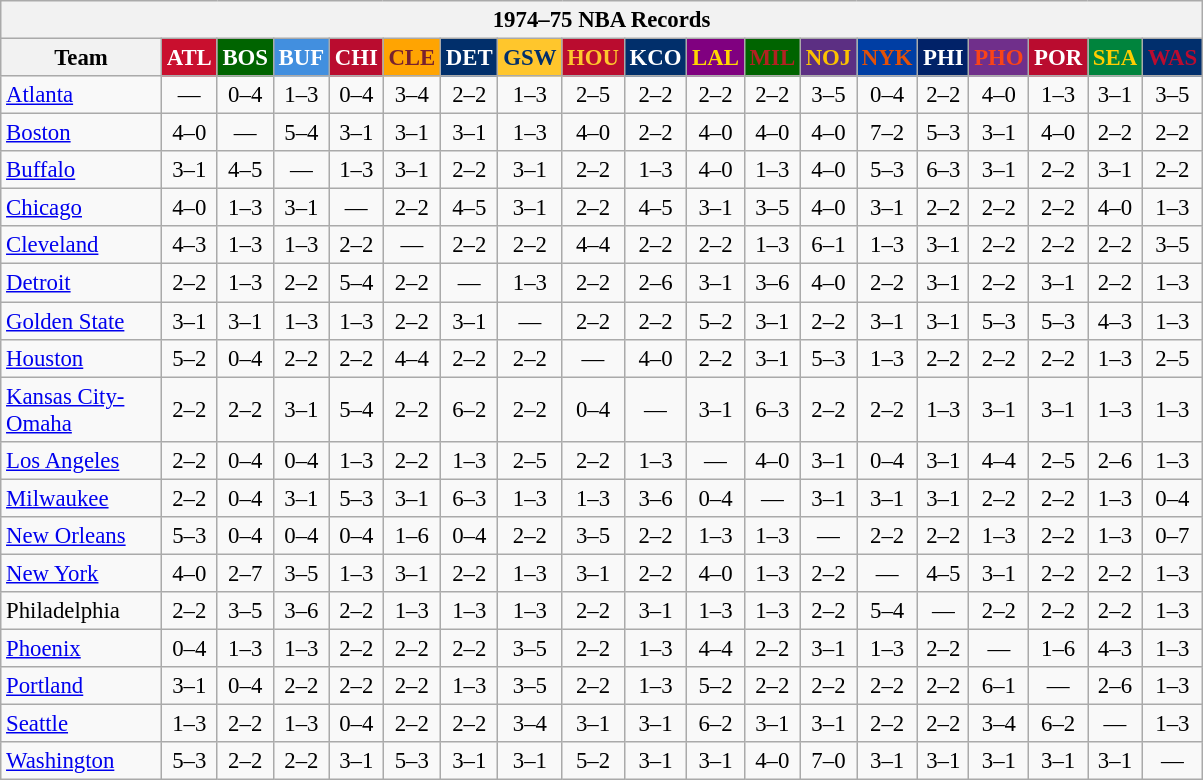<table class="wikitable" style="font-size:95%; text-align:center;">
<tr>
<th colspan=19>1974–75 NBA Records</th>
</tr>
<tr>
<th width=100>Team</th>
<th style="background:#C90F2E;color:#FFFFFF;width=35">ATL</th>
<th style="background:#006400;color:#FFFFFF;width=35">BOS</th>
<th style="background:#428FDF;color:#FFFFFF;width=35">BUF</th>
<th style="background:#BA0C2F;color:#FFFFFF;width=35">CHI</th>
<th style="background:#FFA402;color:#77222F;width=35">CLE</th>
<th style="background:#012F6B;color:#FFFFFF;width=35">DET</th>
<th style="background:#FFC62C;color:#012F6B;width=35">GSW</th>
<th style="background:#BA0C2F;color:#FEC72E;width=35">HOU</th>
<th style="background:#012F6B;color:#FFFFFF;width=35">KCO</th>
<th style="background:#800080;color:#FFD700;width=35">LAL</th>
<th style="background:#006400;color:#B22222;width=35">MIL</th>
<th style="background:#5C2F83;color:#FCC200;width=35">NOJ</th>
<th style="background:#003EA4;color:#E35208;width=35">NYK</th>
<th style="background:#012268;color:#FFFFFF;width=35">PHI</th>
<th style="background:#702F8B;color:#FA4417;width=35">PHO</th>
<th style="background:#BA0C2F;color:#FFFFFF;width=35">POR</th>
<th style="background:#00843D;color:#FFCD01;width=35">SEA</th>
<th style="background:#012F6D;color:#BA0C2F;width=35">WAS</th>
</tr>
<tr>
<td style="text-align:left;"><a href='#'>Atlanta</a></td>
<td>—</td>
<td>0–4</td>
<td>1–3</td>
<td>0–4</td>
<td>3–4</td>
<td>2–2</td>
<td>1–3</td>
<td>2–5</td>
<td>2–2</td>
<td>2–2</td>
<td>2–2</td>
<td>3–5</td>
<td>0–4</td>
<td>2–2</td>
<td>4–0</td>
<td>1–3</td>
<td>3–1</td>
<td>3–5</td>
</tr>
<tr>
<td style="text-align:left;"><a href='#'>Boston</a></td>
<td>4–0</td>
<td>—</td>
<td>5–4</td>
<td>3–1</td>
<td>3–1</td>
<td>3–1</td>
<td>1–3</td>
<td>4–0</td>
<td>2–2</td>
<td>4–0</td>
<td>4–0</td>
<td>4–0</td>
<td>7–2</td>
<td>5–3</td>
<td>3–1</td>
<td>4–0</td>
<td>2–2</td>
<td>2–2</td>
</tr>
<tr>
<td style="text-align:left;"><a href='#'>Buffalo</a></td>
<td>3–1</td>
<td>4–5</td>
<td>—</td>
<td>1–3</td>
<td>3–1</td>
<td>2–2</td>
<td>3–1</td>
<td>2–2</td>
<td>1–3</td>
<td>4–0</td>
<td>1–3</td>
<td>4–0</td>
<td>5–3</td>
<td>6–3</td>
<td>3–1</td>
<td>2–2</td>
<td>3–1</td>
<td>2–2</td>
</tr>
<tr>
<td style="text-align:left;"><a href='#'>Chicago</a></td>
<td>4–0</td>
<td>1–3</td>
<td>3–1</td>
<td>—</td>
<td>2–2</td>
<td>4–5</td>
<td>3–1</td>
<td>2–2</td>
<td>4–5</td>
<td>3–1</td>
<td>3–5</td>
<td>4–0</td>
<td>3–1</td>
<td>2–2</td>
<td>2–2</td>
<td>2–2</td>
<td>4–0</td>
<td>1–3</td>
</tr>
<tr>
<td style="text-align:left;"><a href='#'>Cleveland</a></td>
<td>4–3</td>
<td>1–3</td>
<td>1–3</td>
<td>2–2</td>
<td>—</td>
<td>2–2</td>
<td>2–2</td>
<td>4–4</td>
<td>2–2</td>
<td>2–2</td>
<td>1–3</td>
<td>6–1</td>
<td>1–3</td>
<td>3–1</td>
<td>2–2</td>
<td>2–2</td>
<td>2–2</td>
<td>3–5</td>
</tr>
<tr>
<td style="text-align:left;"><a href='#'>Detroit</a></td>
<td>2–2</td>
<td>1–3</td>
<td>2–2</td>
<td>5–4</td>
<td>2–2</td>
<td>—</td>
<td>1–3</td>
<td>2–2</td>
<td>2–6</td>
<td>3–1</td>
<td>3–6</td>
<td>4–0</td>
<td>2–2</td>
<td>3–1</td>
<td>2–2</td>
<td>3–1</td>
<td>2–2</td>
<td>1–3</td>
</tr>
<tr>
<td style="text-align:left;"><a href='#'>Golden State</a></td>
<td>3–1</td>
<td>3–1</td>
<td>1–3</td>
<td>1–3</td>
<td>2–2</td>
<td>3–1</td>
<td>—</td>
<td>2–2</td>
<td>2–2</td>
<td>5–2</td>
<td>3–1</td>
<td>2–2</td>
<td>3–1</td>
<td>3–1</td>
<td>5–3</td>
<td>5–3</td>
<td>4–3</td>
<td>1–3</td>
</tr>
<tr>
<td style="text-align:left;"><a href='#'>Houston</a></td>
<td>5–2</td>
<td>0–4</td>
<td>2–2</td>
<td>2–2</td>
<td>4–4</td>
<td>2–2</td>
<td>2–2</td>
<td>—</td>
<td>4–0</td>
<td>2–2</td>
<td>3–1</td>
<td>5–3</td>
<td>1–3</td>
<td>2–2</td>
<td>2–2</td>
<td>2–2</td>
<td>1–3</td>
<td>2–5</td>
</tr>
<tr>
<td style="text-align:left;"><a href='#'>Kansas City-Omaha</a></td>
<td>2–2</td>
<td>2–2</td>
<td>3–1</td>
<td>5–4</td>
<td>2–2</td>
<td>6–2</td>
<td>2–2</td>
<td>0–4</td>
<td>—</td>
<td>3–1</td>
<td>6–3</td>
<td>2–2</td>
<td>2–2</td>
<td>1–3</td>
<td>3–1</td>
<td>3–1</td>
<td>1–3</td>
<td>1–3</td>
</tr>
<tr>
<td style="text-align:left;"><a href='#'>Los Angeles</a></td>
<td>2–2</td>
<td>0–4</td>
<td>0–4</td>
<td>1–3</td>
<td>2–2</td>
<td>1–3</td>
<td>2–5</td>
<td>2–2</td>
<td>1–3</td>
<td>—</td>
<td>4–0</td>
<td>3–1</td>
<td>0–4</td>
<td>3–1</td>
<td>4–4</td>
<td>2–5</td>
<td>2–6</td>
<td>1–3</td>
</tr>
<tr>
<td style="text-align:left;"><a href='#'>Milwaukee</a></td>
<td>2–2</td>
<td>0–4</td>
<td>3–1</td>
<td>5–3</td>
<td>3–1</td>
<td>6–3</td>
<td>1–3</td>
<td>1–3</td>
<td>3–6</td>
<td>0–4</td>
<td>—</td>
<td>3–1</td>
<td>3–1</td>
<td>3–1</td>
<td>2–2</td>
<td>2–2</td>
<td>1–3</td>
<td>0–4</td>
</tr>
<tr>
<td style="text-align:left;"><a href='#'>New Orleans</a></td>
<td>5–3</td>
<td>0–4</td>
<td>0–4</td>
<td>0–4</td>
<td>1–6</td>
<td>0–4</td>
<td>2–2</td>
<td>3–5</td>
<td>2–2</td>
<td>1–3</td>
<td>1–3</td>
<td>—</td>
<td>2–2</td>
<td>2–2</td>
<td>1–3</td>
<td>2–2</td>
<td>1–3</td>
<td>0–7</td>
</tr>
<tr>
<td style="text-align:left;"><a href='#'>New York</a></td>
<td>4–0</td>
<td>2–7</td>
<td>3–5</td>
<td>1–3</td>
<td>3–1</td>
<td>2–2</td>
<td>1–3</td>
<td>3–1</td>
<td>2–2</td>
<td>4–0</td>
<td>1–3</td>
<td>2–2</td>
<td>—</td>
<td>4–5</td>
<td>3–1</td>
<td>2–2</td>
<td>2–2</td>
<td>1–3</td>
</tr>
<tr>
<td style="text-align:left;">Philadelphia</td>
<td>2–2</td>
<td>3–5</td>
<td>3–6</td>
<td>2–2</td>
<td>1–3</td>
<td>1–3</td>
<td>1–3</td>
<td>2–2</td>
<td>3–1</td>
<td>1–3</td>
<td>1–3</td>
<td>2–2</td>
<td>5–4</td>
<td>—</td>
<td>2–2</td>
<td>2–2</td>
<td>2–2</td>
<td>1–3</td>
</tr>
<tr>
<td style="text-align:left;"><a href='#'>Phoenix</a></td>
<td>0–4</td>
<td>1–3</td>
<td>1–3</td>
<td>2–2</td>
<td>2–2</td>
<td>2–2</td>
<td>3–5</td>
<td>2–2</td>
<td>1–3</td>
<td>4–4</td>
<td>2–2</td>
<td>3–1</td>
<td>1–3</td>
<td>2–2</td>
<td>—</td>
<td>1–6</td>
<td>4–3</td>
<td>1–3</td>
</tr>
<tr>
<td style="text-align:left;"><a href='#'>Portland</a></td>
<td>3–1</td>
<td>0–4</td>
<td>2–2</td>
<td>2–2</td>
<td>2–2</td>
<td>1–3</td>
<td>3–5</td>
<td>2–2</td>
<td>1–3</td>
<td>5–2</td>
<td>2–2</td>
<td>2–2</td>
<td>2–2</td>
<td>2–2</td>
<td>6–1</td>
<td>—</td>
<td>2–6</td>
<td>1–3</td>
</tr>
<tr>
<td style="text-align:left;"><a href='#'>Seattle</a></td>
<td>1–3</td>
<td>2–2</td>
<td>1–3</td>
<td>0–4</td>
<td>2–2</td>
<td>2–2</td>
<td>3–4</td>
<td>3–1</td>
<td>3–1</td>
<td>6–2</td>
<td>3–1</td>
<td>3–1</td>
<td>2–2</td>
<td>2–2</td>
<td>3–4</td>
<td>6–2</td>
<td>—</td>
<td>1–3</td>
</tr>
<tr>
<td style="text-align:left;"><a href='#'>Washington</a></td>
<td>5–3</td>
<td>2–2</td>
<td>2–2</td>
<td>3–1</td>
<td>5–3</td>
<td>3–1</td>
<td>3–1</td>
<td>5–2</td>
<td>3–1</td>
<td>3–1</td>
<td>4–0</td>
<td>7–0</td>
<td>3–1</td>
<td>3–1</td>
<td>3–1</td>
<td>3–1</td>
<td>3–1</td>
<td>—</td>
</tr>
</table>
